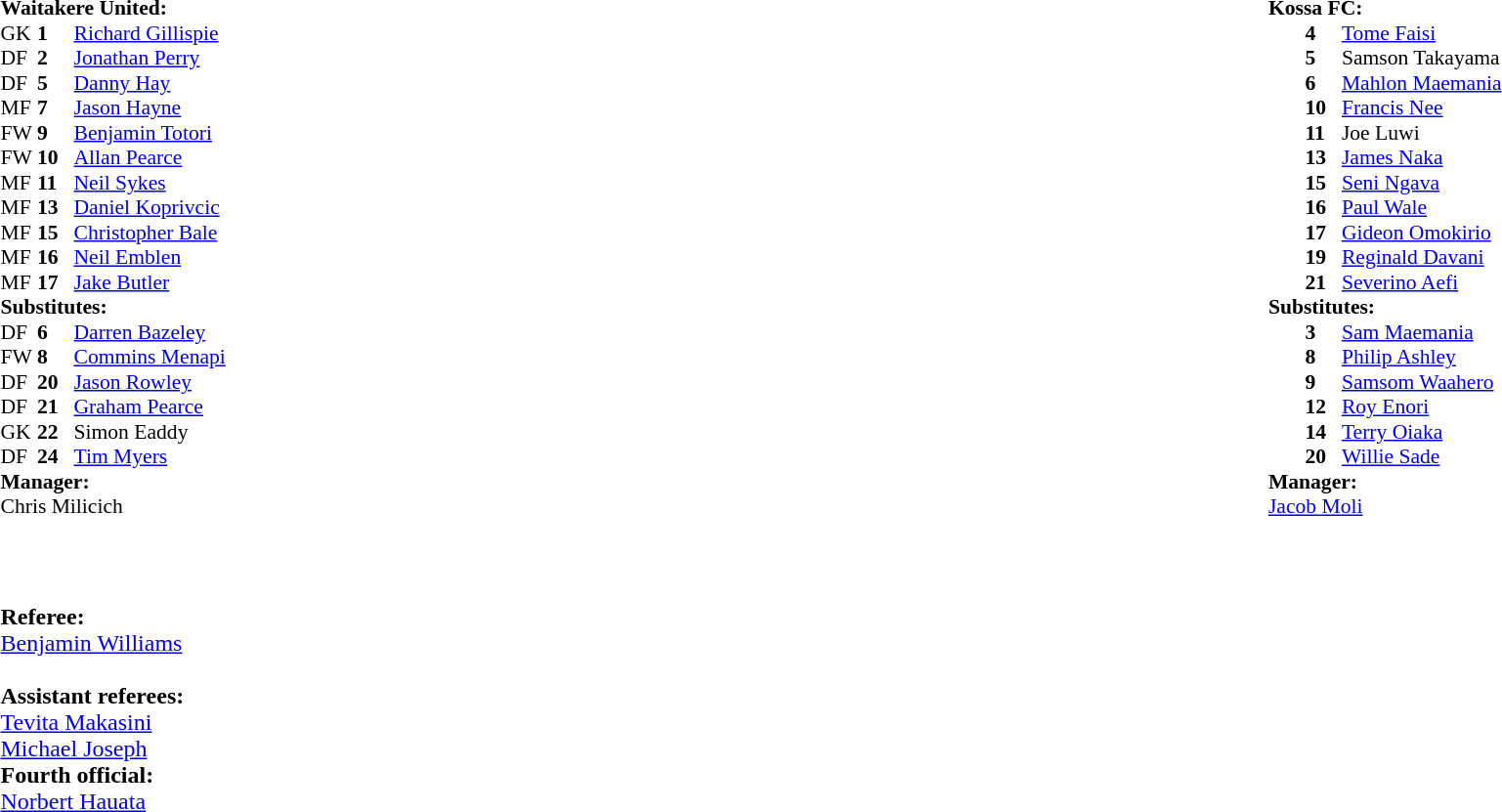<table width=100%>
<tr>
<td valign="top" width="50%"><br><table style="font-size: 90%" cellspacing="0" cellpadding="0">
<tr>
<td colspan="4"><strong>Waitakere United:</strong></td>
</tr>
<tr>
<th width=25></th>
<th width=25></th>
</tr>
<tr>
</tr>
<tr>
<th width=25></th>
<th width=25></th>
</tr>
<tr>
<td>GK</td>
<td><strong>1</strong></td>
<td> <a href='#'>Richard Gillispie</a></td>
</tr>
<tr>
<td>DF</td>
<td><strong>2</strong></td>
<td> <a href='#'>Jonathan Perry</a></td>
</tr>
<tr>
<td>DF</td>
<td><strong>5</strong></td>
<td> <a href='#'>Danny Hay</a></td>
<td></td>
<td></td>
</tr>
<tr>
<td>MF</td>
<td><strong>7</strong></td>
<td> <a href='#'>Jason Hayne</a></td>
</tr>
<tr>
<td>FW</td>
<td><strong>9</strong></td>
<td> <a href='#'>Benjamin Totori</a></td>
<td></td>
<td></td>
</tr>
<tr>
<td>FW</td>
<td><strong>10</strong></td>
<td> <a href='#'>Allan Pearce</a></td>
</tr>
<tr>
<td>MF</td>
<td><strong>11</strong></td>
<td> <a href='#'>Neil Sykes</a></td>
</tr>
<tr>
<td>MF</td>
<td><strong>13</strong></td>
<td> <a href='#'>Daniel Koprivcic</a></td>
<td></td>
<td></td>
</tr>
<tr>
<td>MF</td>
<td><strong>15</strong></td>
<td> <a href='#'>Christopher Bale</a></td>
</tr>
<tr>
<td>MF</td>
<td><strong>16</strong></td>
<td> <a href='#'>Neil Emblen</a></td>
</tr>
<tr>
<td>MF</td>
<td><strong>17</strong></td>
<td> <a href='#'>Jake Butler</a></td>
</tr>
<tr>
<td colspan=3><strong>Substitutes:</strong></td>
</tr>
<tr>
<td>DF</td>
<td><strong>6</strong></td>
<td> <a href='#'>Darren Bazeley</a></td>
<td></td>
<td></td>
</tr>
<tr>
<td>FW</td>
<td><strong>8</strong></td>
<td> <a href='#'>Commins Menapi</a></td>
<td></td>
<td></td>
</tr>
<tr>
<td>DF</td>
<td><strong>20</strong></td>
<td> <a href='#'>Jason Rowley</a></td>
<td></td>
<td></td>
</tr>
<tr>
<td>DF</td>
<td><strong>21</strong></td>
<td> <a href='#'>Graham Pearce</a></td>
</tr>
<tr>
<td>GK</td>
<td><strong>22</strong></td>
<td> Simon Eaddy</td>
</tr>
<tr>
<td>DF</td>
<td><strong>24</strong></td>
<td> <a href='#'>Tim Myers</a></td>
</tr>
<tr>
<td colspan=3><strong>Manager:</strong></td>
</tr>
<tr>
<td colspan=4> Chris Milicich</td>
</tr>
</table>
</td>
<td valign="top" width="50%"><br><table style="font-size: 90%" cellspacing="0" cellpadding="0" align=center>
<tr>
<td colspan="4"><strong>Kossa FC:</strong></td>
</tr>
<tr>
<th width=25></th>
<th width=25></th>
</tr>
<tr>
<td></td>
<td><strong>4</strong></td>
<td> <a href='#'>Tome Faisi</a></td>
</tr>
<tr>
<td></td>
<td><strong>5</strong></td>
<td> Samson Takayama</td>
</tr>
<tr>
<td></td>
<td><strong>6</strong></td>
<td> <a href='#'>Mahlon Maemania</a></td>
</tr>
<tr>
<td></td>
<td><strong>10</strong></td>
<td> <a href='#'>Francis Nee</a></td>
</tr>
<tr>
<td></td>
<td><strong>11</strong></td>
<td> Joe Luwi</td>
</tr>
<tr>
<td></td>
<td><strong>13</strong></td>
<td> <a href='#'>James Naka</a></td>
</tr>
<tr>
<td></td>
<td><strong>15</strong></td>
<td> <a href='#'>Seni Ngava</a></td>
</tr>
<tr>
<td></td>
<td><strong>16</strong></td>
<td> <a href='#'>Paul Wale</a></td>
<td></td>
<td></td>
</tr>
<tr>
<td></td>
<td><strong>17</strong></td>
<td> <a href='#'>Gideon Omokirio</a></td>
</tr>
<tr>
<td></td>
<td><strong>19</strong></td>
<td> <a href='#'>Reginald Davani</a></td>
</tr>
<tr>
<td></td>
<td><strong>21</strong></td>
<td> <a href='#'>Severino Aefi</a></td>
</tr>
<tr>
<td colspan=3><strong>Substitutes:</strong></td>
</tr>
<tr>
<td></td>
<td><strong>3</strong></td>
<td> <a href='#'>Sam Maemania</a></td>
</tr>
<tr>
<td></td>
<td><strong>8</strong></td>
<td> <a href='#'>Philip Ashley</a></td>
</tr>
<tr>
<td></td>
<td><strong>9</strong></td>
<td> <a href='#'>Samsom Waahero</a></td>
</tr>
<tr>
<td></td>
<td><strong>12</strong></td>
<td> <a href='#'>Roy Enori</a></td>
</tr>
<tr>
<td></td>
<td><strong>14</strong></td>
<td> <a href='#'>Terry Oiaka</a></td>
</tr>
<tr>
<td></td>
<td><strong>20</strong></td>
<td> <a href='#'>Willie Sade</a></td>
<td></td>
<td></td>
</tr>
<tr>
<td colspan=3><strong>Manager:</strong></td>
</tr>
<tr>
<td colspan=4> <a href='#'>Jacob Moli</a></td>
</tr>
</table>
</td>
</tr>
<tr>
<td><br><br><br><strong>Referee:</strong>
<br> <a href='#'>Benjamin Williams</a>
<br><br><strong>Assistant referees:</strong>
<br> <a href='#'>Tevita Makasini</a>
<br> <a href='#'>Michael Joseph</a>
<br><strong>Fourth official:</strong>
<br> <a href='#'>Norbert Hauata</a></td>
</tr>
</table>
